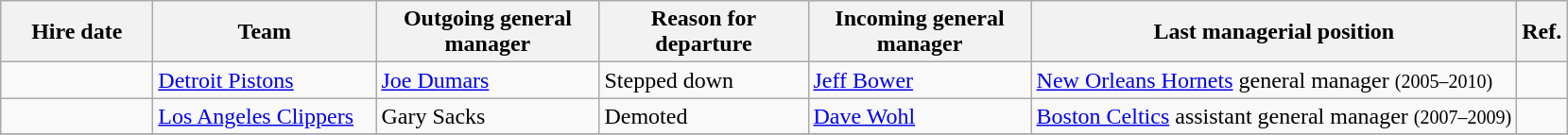<table class="wikitable sortable">
<tr>
<th style="width:100px">Hire date</th>
<th style="width:150px">Team</th>
<th style="width:150px">Outgoing general manager</th>
<th style="width:140px">Reason for departure</th>
<th style="width:150px">Incoming general manager</th>
<th class="unsortable">Last managerial position</th>
<th class="unsortable">Ref.</th>
</tr>
<tr>
<td align=center></td>
<td><a href='#'>Detroit Pistons</a></td>
<td><a href='#'>Joe Dumars</a></td>
<td>Stepped down</td>
<td><a href='#'>Jeff Bower</a></td>
<td><a href='#'>New Orleans Hornets</a> general manager <small>(2005–2010)</small></td>
<td></td>
</tr>
<tr>
<td align=center></td>
<td><a href='#'>Los Angeles Clippers</a></td>
<td>Gary Sacks</td>
<td>Demoted</td>
<td><a href='#'>Dave Wohl</a></td>
<td><a href='#'>Boston Celtics</a> assistant general manager <small>(2007–2009)</small></td>
<td></td>
</tr>
<tr>
</tr>
</table>
